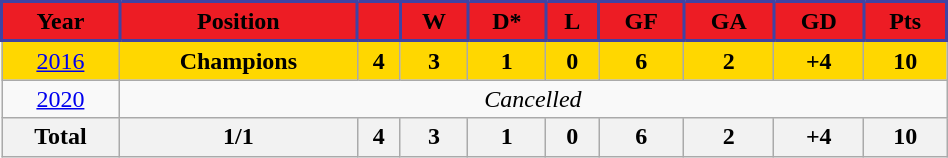<table Class = "wikitable" style = "text-align: center; width:50%;">
<tr>
<th style="background:#ED1C24;border: 2px solid #3F43A4;"><span>Year</span></th>
<th style="background:#ED1C24;border: 2px solid #3F43A4;"><span>Position</span></th>
<th style="background:#ED1C24;border: 2px solid #3F43A4;"><span></span></th>
<th style="background:#ED1C24;border: 2px solid #3F43A4;"><span>W</span></th>
<th style="background:#ED1C24;border: 2px solid #3F43A4;"><span>D*</span></th>
<th style="background:#ED1C24;border: 2px solid #3F43A4;"><span>L</span></th>
<th style="background:#ED1C24;border: 2px solid #3F43A4;"><span>GF</span></th>
<th style="background:#ED1C24;border: 2px solid #3F43A4;"><span>GA</span></th>
<th style="background:#ED1C24;border: 2px solid #3F43A4;"><span>GD</span></th>
<th style="background:#ED1C24;border: 2px solid #3F43A4;"><span>Pts</span></th>
</tr>
<tr bgcolor="Gold">
<td> <a href='#'>2016</a></td>
<td><strong>Champions</strong></td>
<td><strong>4</strong></td>
<td><strong>3</strong></td>
<td><strong>1</strong></td>
<td><strong>0</strong></td>
<td><strong>6</strong></td>
<td><strong>2</strong></td>
<td><strong>+4</strong></td>
<td><strong>10</strong></td>
</tr>
<tr>
<td><a href='#'>2020</a></td>
<td colspan="9"><em>Cancelled</em></td>
</tr>
<tr>
<th>Total</th>
<th>1/1</th>
<th>4</th>
<th>3</th>
<th>1</th>
<th>0</th>
<th>6</th>
<th>2</th>
<th>+4</th>
<th>10</th>
</tr>
</table>
